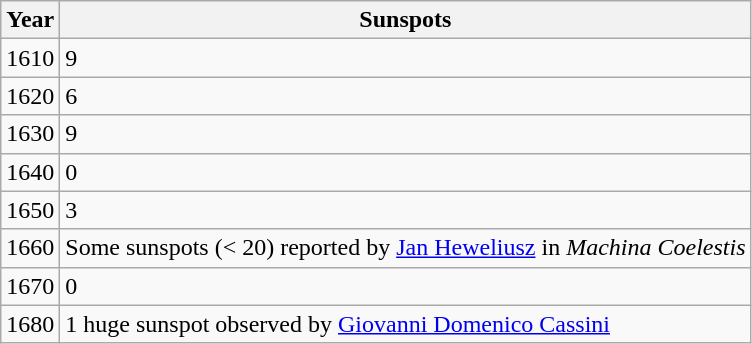<table class="wikitable">
<tr>
<th>Year</th>
<th>Sunspots</th>
</tr>
<tr>
<td>1610</td>
<td>9</td>
</tr>
<tr>
<td>1620</td>
<td>6</td>
</tr>
<tr>
<td>1630</td>
<td>9</td>
</tr>
<tr>
<td>1640</td>
<td>0</td>
</tr>
<tr>
<td>1650</td>
<td>3</td>
</tr>
<tr>
<td>1660</td>
<td>Some sunspots (< 20) reported by <a href='#'>Jan Heweliusz</a> in <em>Machina Coelestis</em></td>
</tr>
<tr>
<td>1670</td>
<td>0</td>
</tr>
<tr>
<td>1680</td>
<td>1 huge sunspot observed by <a href='#'>Giovanni Domenico Cassini</a></td>
</tr>
</table>
